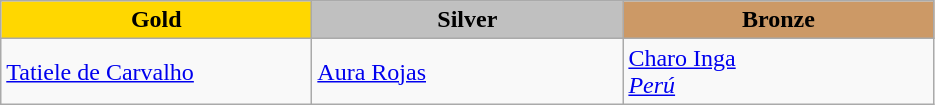<table class="wikitable" style="text-align:left">
<tr align="center">
<td width=200 bgcolor=gold><strong>Gold</strong></td>
<td width=200 bgcolor=silver><strong>Silver</strong></td>
<td width=200 bgcolor=CC9966><strong>Bronze</strong></td>
</tr>
<tr>
<td><a href='#'>Tatiele de Carvalho</a><br><em></em></td>
<td><a href='#'>Aura Rojas</a><br><em></em></td>
<td><a href='#'>Charo Inga</a><br><em> <a href='#'>Perú</a></em></td>
</tr>
</table>
